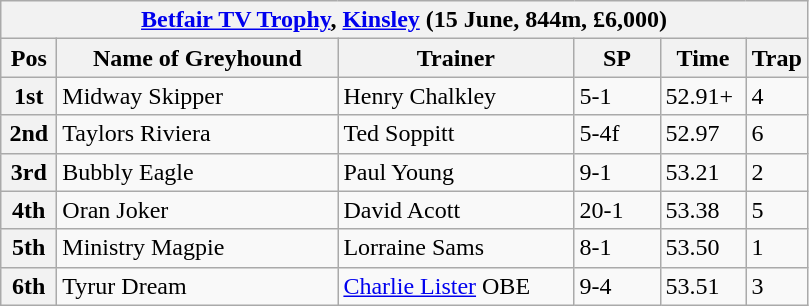<table class="wikitable">
<tr>
<th colspan="6"><a href='#'>Betfair TV Trophy</a>, <a href='#'>Kinsley</a> (15 June, 844m, £6,000)</th>
</tr>
<tr>
<th width=30>Pos</th>
<th width=180>Name of Greyhound</th>
<th width=150>Trainer</th>
<th width=50>SP</th>
<th width=50>Time</th>
<th width=30>Trap</th>
</tr>
<tr>
<th>1st</th>
<td>Midway Skipper</td>
<td>Henry Chalkley</td>
<td>5-1</td>
<td>52.91+</td>
<td>4</td>
</tr>
<tr>
<th>2nd</th>
<td>Taylors Riviera</td>
<td>Ted Soppitt</td>
<td>5-4f</td>
<td>52.97</td>
<td>6</td>
</tr>
<tr>
<th>3rd</th>
<td>Bubbly Eagle</td>
<td>Paul Young</td>
<td>9-1</td>
<td>53.21</td>
<td>2</td>
</tr>
<tr>
<th>4th</th>
<td>Oran Joker</td>
<td>David Acott</td>
<td>20-1</td>
<td>53.38</td>
<td>5</td>
</tr>
<tr>
<th>5th</th>
<td>Ministry Magpie</td>
<td>Lorraine Sams</td>
<td>8-1</td>
<td>53.50</td>
<td>1</td>
</tr>
<tr>
<th>6th</th>
<td>Tyrur Dream</td>
<td><a href='#'>Charlie Lister</a> OBE</td>
<td>9-4</td>
<td>53.51</td>
<td>3</td>
</tr>
</table>
